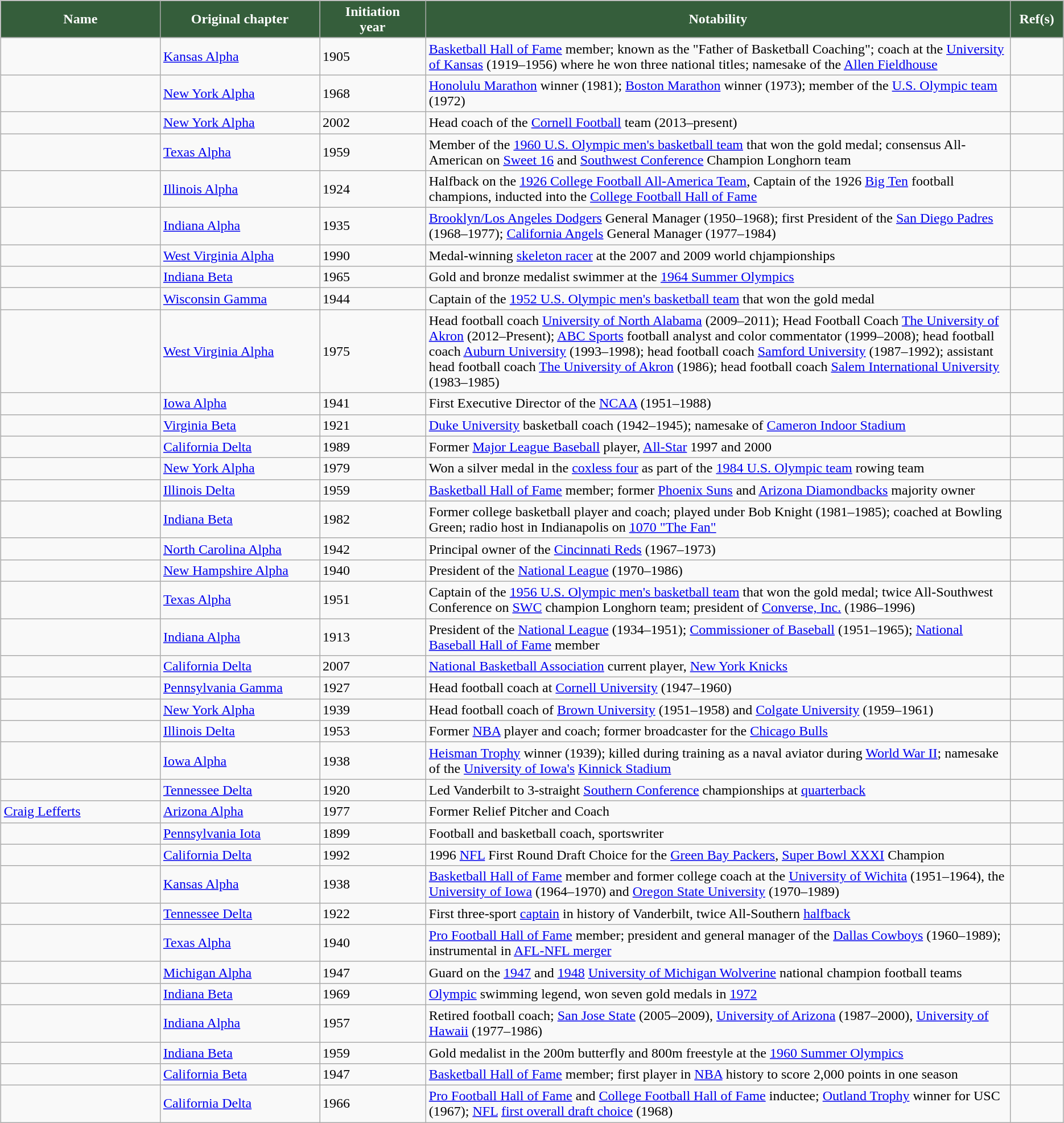<table width="100%">
<tr valign="top">
<td width="100%"><br><table class="wikitable sortable" border="1" width="100%">
<tr>
<th width="15%" style="background:#355E3B; color:white">Name</th>
<th width="15%" style="background:#355E3B; color:white">Original chapter</th>
<th width="10%" style="background:#355E3B; color:white">Initiation<br>year</th>
<th width="55%" class="unsortable" style="background:#355E3B; color:white">Notability</th>
<th width="5%" class="unsortable" style="background:#355E3B; color:white">Ref(s)</th>
</tr>
<tr>
<td></td>
<td><a href='#'>Kansas Alpha</a></td>
<td>1905</td>
<td><a href='#'>Basketball Hall of Fame</a> member; known as the "Father of Basketball Coaching"; coach at the <a href='#'>University of Kansas</a> (1919–1956) where he won three national titles; namesake of the <a href='#'>Allen Fieldhouse</a></td>
<td></td>
</tr>
<tr>
<td></td>
<td><a href='#'>New York Alpha</a></td>
<td>1968</td>
<td><a href='#'>Honolulu Marathon</a> winner (1981); <a href='#'>Boston Marathon</a> winner (1973); member of the <a href='#'>U.S. Olympic team</a> (1972)</td>
<td></td>
</tr>
<tr>
<td></td>
<td><a href='#'>New York Alpha</a></td>
<td>2002</td>
<td>Head coach of the <a href='#'>Cornell Football</a> team (2013–present)</td>
<td></td>
</tr>
<tr>
<td></td>
<td><a href='#'>Texas Alpha</a></td>
<td>1959</td>
<td>Member of the <a href='#'>1960 U.S. Olympic men's basketball team</a> that won the gold medal; consensus All-American on <a href='#'>Sweet 16</a> and <a href='#'>Southwest Conference</a> Champion Longhorn team</td>
<td></td>
</tr>
<tr>
<td></td>
<td><a href='#'>Illinois Alpha</a></td>
<td>1924</td>
<td>Halfback on the <a href='#'>1926 College Football All-America Team</a>, Captain of the 1926 <a href='#'>Big Ten</a> football champions, inducted into the <a href='#'>College Football Hall of Fame</a></td>
<td></td>
</tr>
<tr>
<td></td>
<td><a href='#'>Indiana Alpha</a></td>
<td>1935</td>
<td><a href='#'>Brooklyn/Los Angeles Dodgers</a> General Manager (1950–1968); first President of the <a href='#'>San Diego Padres</a> (1968–1977); <a href='#'>California Angels</a> General Manager (1977–1984)</td>
<td></td>
</tr>
<tr>
<td></td>
<td><a href='#'>West Virginia Alpha</a></td>
<td>1990</td>
<td>Medal-winning <a href='#'>skeleton racer</a> at the 2007 and 2009 world chjampionships</td>
<td></td>
</tr>
<tr>
<td></td>
<td><a href='#'>Indiana Beta</a></td>
<td>1965</td>
<td>Gold and bronze medalist swimmer at the <a href='#'>1964 Summer Olympics</a></td>
<td></td>
</tr>
<tr>
<td></td>
<td><a href='#'>Wisconsin Gamma</a></td>
<td>1944</td>
<td>Captain of the <a href='#'>1952 U.S. Olympic men's basketball team</a> that won the gold medal</td>
<td></td>
</tr>
<tr>
<td></td>
<td><a href='#'>West Virginia Alpha</a></td>
<td>1975</td>
<td>Head football coach <a href='#'>University of North Alabama</a> (2009–2011); Head Football Coach <a href='#'>The University of Akron</a> (2012–Present); <a href='#'>ABC Sports</a> football analyst and color commentator (1999–2008); head football coach <a href='#'>Auburn University</a> (1993–1998); head football coach <a href='#'>Samford University</a> (1987–1992); assistant head football coach <a href='#'>The University of Akron</a> (1986); head football coach <a href='#'>Salem International University</a> (1983–1985)</td>
<td></td>
</tr>
<tr>
<td></td>
<td><a href='#'>Iowa Alpha</a></td>
<td>1941</td>
<td>First Executive Director of the <a href='#'>NCAA</a> (1951–1988)</td>
<td></td>
</tr>
<tr>
<td></td>
<td><a href='#'>Virginia Beta</a></td>
<td>1921</td>
<td><a href='#'>Duke University</a> basketball coach (1942–1945); namesake of <a href='#'>Cameron Indoor Stadium</a></td>
<td></td>
</tr>
<tr>
<td></td>
<td><a href='#'>California Delta</a></td>
<td>1989</td>
<td>Former <a href='#'>Major League Baseball</a> player, <a href='#'>All-Star</a> 1997 and 2000</td>
<td></td>
</tr>
<tr>
<td></td>
<td><a href='#'>New York Alpha</a></td>
<td>1979</td>
<td>Won a silver medal in the <a href='#'>coxless four</a> as part of the <a href='#'>1984 U.S. Olympic team</a> rowing team</td>
<td></td>
</tr>
<tr>
<td></td>
<td><a href='#'>Illinois Delta</a></td>
<td>1959</td>
<td><a href='#'>Basketball Hall of Fame</a> member; former <a href='#'>Phoenix Suns</a> and <a href='#'>Arizona Diamondbacks</a> majority owner</td>
<td></td>
</tr>
<tr>
<td></td>
<td><a href='#'>Indiana Beta</a></td>
<td>1982</td>
<td>Former college basketball player and coach; played under Bob Knight (1981–1985); coached at Bowling Green; radio host in Indianapolis on <a href='#'>1070 "The Fan"</a></td>
<td></td>
</tr>
<tr>
<td></td>
<td><a href='#'>North Carolina Alpha</a></td>
<td>1942</td>
<td>Principal owner of the <a href='#'>Cincinnati Reds</a> (1967–1973)</td>
<td></td>
</tr>
<tr>
<td></td>
<td><a href='#'>New Hampshire Alpha</a></td>
<td>1940</td>
<td>President of the <a href='#'>National League</a> (1970–1986)</td>
<td></td>
</tr>
<tr>
<td></td>
<td><a href='#'>Texas Alpha</a></td>
<td>1951</td>
<td>Captain of the <a href='#'>1956 U.S. Olympic men's basketball team</a> that won the gold medal; twice All-Southwest Conference on <a href='#'>SWC</a> champion Longhorn team; president of <a href='#'>Converse, Inc.</a> (1986–1996)</td>
<td></td>
</tr>
<tr>
<td></td>
<td><a href='#'>Indiana Alpha</a></td>
<td>1913</td>
<td>President of the <a href='#'>National League</a> (1934–1951); <a href='#'>Commissioner of Baseball</a> (1951–1965); <a href='#'>National Baseball Hall of Fame</a> member</td>
<td></td>
</tr>
<tr>
<td></td>
<td><a href='#'>California Delta</a></td>
<td>2007</td>
<td><a href='#'>National Basketball Association</a> current player, <a href='#'>New York Knicks</a></td>
<td></td>
</tr>
<tr>
<td></td>
<td><a href='#'>Pennsylvania Gamma</a></td>
<td>1927</td>
<td>Head football coach at <a href='#'>Cornell University</a> (1947–1960)</td>
<td></td>
</tr>
<tr>
<td></td>
<td><a href='#'>New York Alpha</a></td>
<td>1939</td>
<td>Head football coach of <a href='#'>Brown University</a> (1951–1958) and <a href='#'>Colgate University</a> (1959–1961)</td>
<td></td>
</tr>
<tr>
<td></td>
<td><a href='#'>Illinois Delta</a></td>
<td>1953</td>
<td>Former <a href='#'>NBA</a> player and coach; former broadcaster for the <a href='#'>Chicago Bulls</a></td>
<td></td>
</tr>
<tr>
<td></td>
<td><a href='#'>Iowa Alpha</a></td>
<td>1938</td>
<td><a href='#'>Heisman Trophy</a> winner (1939); killed during training as a naval aviator during <a href='#'>World War II</a>; namesake of the <a href='#'>University of Iowa's</a> <a href='#'>Kinnick Stadium</a></td>
<td></td>
</tr>
<tr>
<td></td>
<td><a href='#'>Tennessee Delta</a></td>
<td>1920</td>
<td>Led Vanderbilt to 3-straight <a href='#'>Southern Conference</a> championships at <a href='#'>quarterback</a></td>
<td></td>
</tr>
<tr>
<td><a href='#'>Craig Lefferts</a></td>
<td><a href='#'>Arizona Alpha</a></td>
<td>1977</td>
<td>Former Relief Pitcher and Coach</td>
<td></td>
</tr>
<tr>
<td></td>
<td><a href='#'>Pennsylvania Iota</a></td>
<td>1899</td>
<td>Football and basketball coach, sportswriter</td>
<td></td>
</tr>
<tr>
<td></td>
<td><a href='#'>California Delta</a></td>
<td>1992</td>
<td>1996 <a href='#'>NFL</a> First Round Draft Choice for the <a href='#'>Green Bay Packers</a>, <a href='#'>Super Bowl XXXI</a> Champion</td>
<td></td>
</tr>
<tr>
<td></td>
<td><a href='#'>Kansas Alpha</a></td>
<td>1938</td>
<td><a href='#'>Basketball Hall of Fame</a> member and former college coach at the <a href='#'>University of Wichita</a> (1951–1964), the <a href='#'>University of Iowa</a> (1964–1970) and <a href='#'>Oregon State University</a> (1970–1989)</td>
<td></td>
</tr>
<tr>
<td></td>
<td><a href='#'>Tennessee Delta</a></td>
<td>1922</td>
<td>First three-sport <a href='#'>captain</a> in history of Vanderbilt, twice All-Southern <a href='#'>halfback</a></td>
<td></td>
</tr>
<tr>
<td></td>
<td><a href='#'>Texas Alpha</a></td>
<td>1940</td>
<td><a href='#'>Pro Football Hall of Fame</a> member; president and general manager of the <a href='#'>Dallas Cowboys</a> (1960–1989); instrumental in <a href='#'>AFL-NFL merger</a></td>
<td></td>
</tr>
<tr>
<td></td>
<td><a href='#'>Michigan Alpha</a></td>
<td>1947</td>
<td>Guard on the <a href='#'>1947</a> and <a href='#'>1948</a> <a href='#'>University of Michigan Wolverine</a> national champion football teams</td>
<td></td>
</tr>
<tr>
<td></td>
<td><a href='#'>Indiana Beta</a></td>
<td>1969</td>
<td><a href='#'>Olympic</a> swimming legend, won seven gold medals in <a href='#'>1972</a></td>
<td></td>
</tr>
<tr>
<td></td>
<td><a href='#'>Indiana Alpha</a></td>
<td>1957</td>
<td>Retired football coach; <a href='#'>San Jose State</a> (2005–2009), <a href='#'>University of Arizona</a> (1987–2000), <a href='#'>University of Hawaii</a> (1977–1986)</td>
<td></td>
</tr>
<tr>
<td></td>
<td><a href='#'>Indiana Beta</a></td>
<td>1959</td>
<td>Gold medalist in the 200m butterfly and 800m freestyle at the <a href='#'>1960 Summer Olympics</a></td>
<td></td>
</tr>
<tr>
<td></td>
<td><a href='#'>California Beta</a></td>
<td>1947</td>
<td><a href='#'>Basketball Hall of Fame</a> member; first player in <a href='#'>NBA</a> history to score 2,000 points in one season</td>
<td></td>
</tr>
<tr>
<td></td>
<td><a href='#'>California Delta</a></td>
<td>1966</td>
<td><a href='#'>Pro Football Hall of Fame</a> and <a href='#'>College Football Hall of Fame</a> inductee; <a href='#'>Outland Trophy</a> winner for USC (1967); <a href='#'>NFL</a> <a href='#'>first overall draft choice</a> (1968)</td>
<td></td>
</tr>
</table>
</td>
<td></td>
<td><br>



</td>
<td></td>
</tr>
</table>
